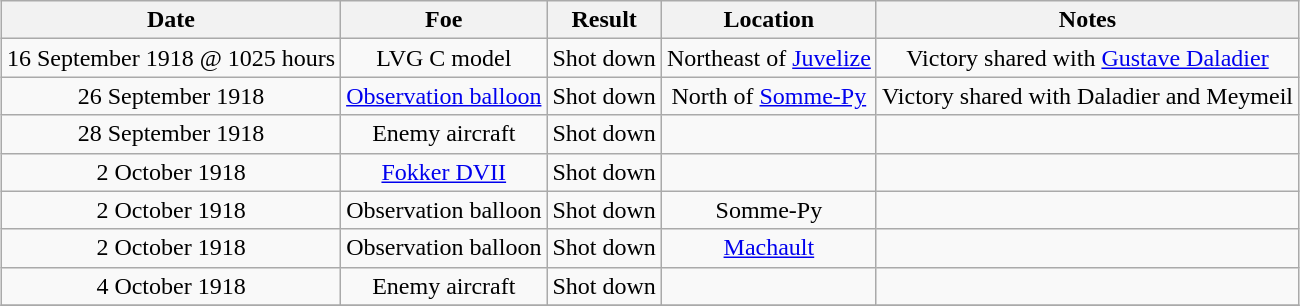<table class="wikitable" border="1" style="margin: 1em auto 1em auto">
<tr>
<th>Date</th>
<th>Foe</th>
<th>Result</th>
<th>Location</th>
<th>Notes</th>
</tr>
<tr>
<td align="center">16 September 1918 @ 1025 hours</td>
<td align="center">LVG C model</td>
<td align="center">Shot down</td>
<td align="center">Northeast of <a href='#'>Juvelize</a></td>
<td align="center">Victory shared with <a href='#'>Gustave Daladier</a></td>
</tr>
<tr>
<td align="center">26 September 1918</td>
<td align="center"><a href='#'>Observation balloon</a></td>
<td align="center">Shot down</td>
<td align="center">North of <a href='#'>Somme-Py</a></td>
<td align="center">Victory shared with Daladier and Meymeil</td>
</tr>
<tr>
<td align="center">28 September 1918</td>
<td align="center">Enemy aircraft</td>
<td align="center">Shot down</td>
<td align="center"></td>
<td align="center"></td>
</tr>
<tr>
<td align="center">2 October 1918</td>
<td align="center"><a href='#'>Fokker DVII</a></td>
<td align="center">Shot down</td>
<td align="center"></td>
<td align="center"></td>
</tr>
<tr |->
<td align="center">2 October 1918</td>
<td align="center">Observation balloon</td>
<td align="center">Shot down</td>
<td align="center">Somme-Py</td>
<td align="center"></td>
</tr>
<tr |->
<td align="center">2 October 1918</td>
<td align="center">Observation balloon</td>
<td align="center">Shot down</td>
<td align="center"><a href='#'>Machault</a></td>
<td align="center"></td>
</tr>
<tr |->
<td align="center">4 October 1918</td>
<td align="center">Enemy aircraft</td>
<td align="center">Shot down</td>
<td align="center"></td>
<td align="center"></td>
</tr>
<tr>
</tr>
</table>
